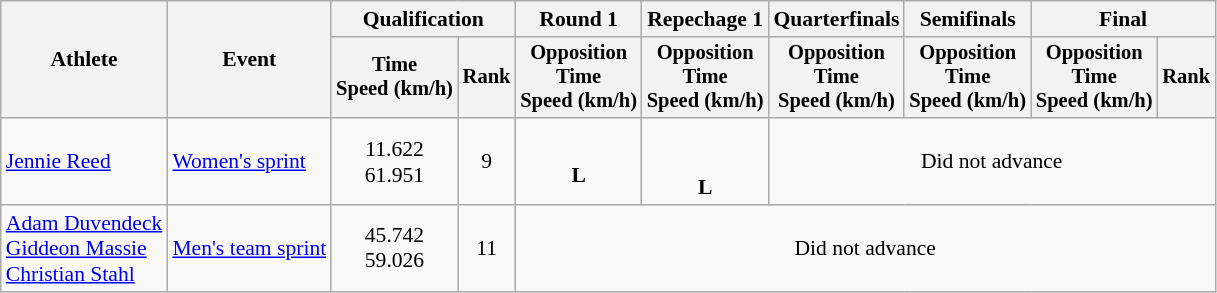<table class=wikitable style=font-size:90%;text-align:center>
<tr>
<th rowspan=2>Athlete</th>
<th rowspan=2>Event</th>
<th colspan=2>Qualification</th>
<th>Round 1</th>
<th>Repechage 1</th>
<th>Quarterfinals</th>
<th>Semifinals</th>
<th colspan=2>Final</th>
</tr>
<tr style=font-size:95%>
<th>Time<br>Speed (km/h)</th>
<th>Rank</th>
<th>Opposition<br>Time<br>Speed (km/h)</th>
<th>Opposition<br>Time<br>Speed (km/h)</th>
<th>Opposition<br>Time<br>Speed (km/h)</th>
<th>Opposition<br>Time<br>Speed (km/h)</th>
<th>Opposition<br>Time<br>Speed (km/h)</th>
<th>Rank</th>
</tr>
<tr>
<td align=left><a href='#'>Jennie Reed</a></td>
<td align=left><a href='#'>Women's sprint</a></td>
<td>11.622<br>61.951</td>
<td>9</td>
<td><br><strong>L</strong></td>
<td><br><br><strong>L</strong></td>
<td colspan=4>Did not advance</td>
</tr>
<tr>
<td align=left><a href='#'>Adam Duvendeck</a><br><a href='#'>Giddeon Massie</a><br><a href='#'>Christian Stahl</a></td>
<td align=left><a href='#'>Men's team sprint</a></td>
<td>45.742<br>59.026</td>
<td>11</td>
<td colspan=6>Did not advance</td>
</tr>
</table>
